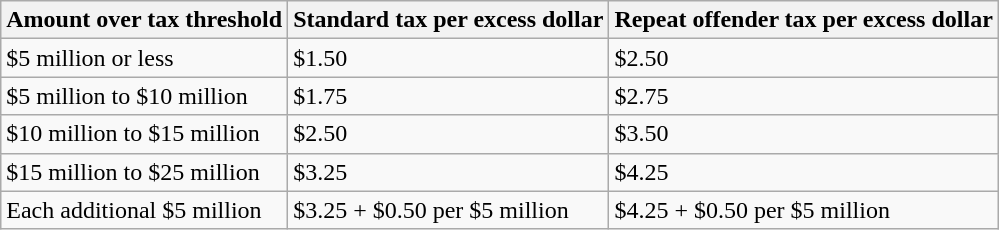<table class="wikitable">
<tr>
<th>Amount over tax threshold</th>
<th>Standard tax per excess dollar</th>
<th>Repeat offender tax per excess dollar</th>
</tr>
<tr>
<td>$5 million or less</td>
<td>$1.50</td>
<td>$2.50</td>
</tr>
<tr>
<td>$5 million to $10 million</td>
<td>$1.75</td>
<td>$2.75</td>
</tr>
<tr>
<td>$10 million to $15 million</td>
<td>$2.50</td>
<td>$3.50</td>
</tr>
<tr>
<td>$15 million to $25 million</td>
<td>$3.25</td>
<td>$4.25</td>
</tr>
<tr>
<td>Each additional $5 million</td>
<td>$3.25 + $0.50 per $5 million</td>
<td>$4.25 + $0.50 per $5 million</td>
</tr>
</table>
